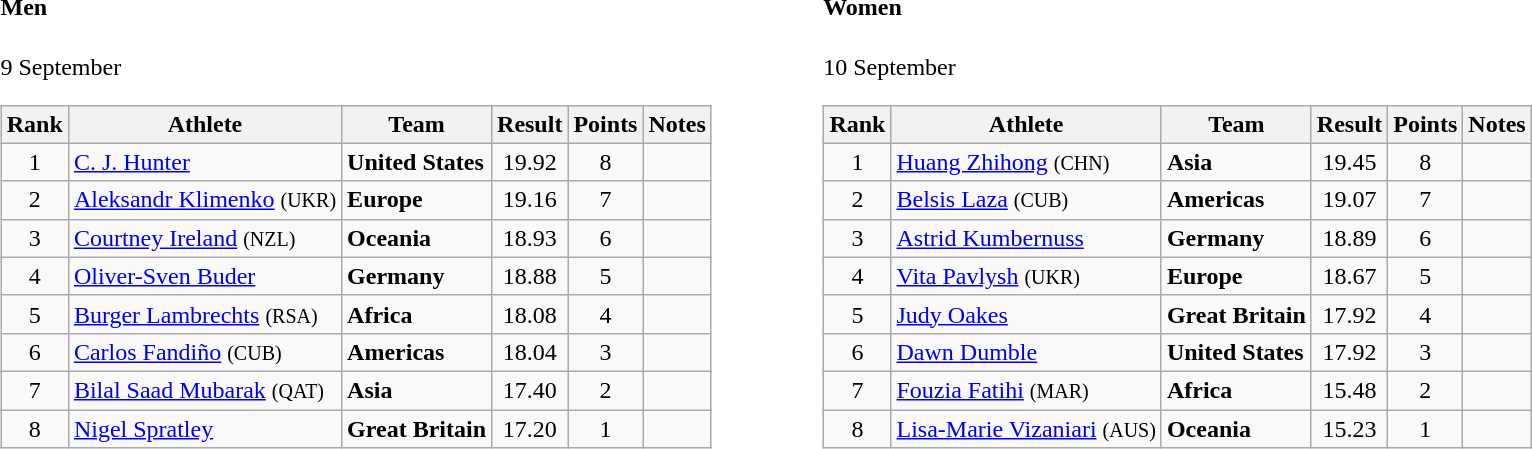<table>
<tr>
<td valign="top"><br><h4>Men</h4>9 September<table class="wikitable" style="text-align:center">
<tr>
<th>Rank</th>
<th>Athlete</th>
<th>Team</th>
<th>Result</th>
<th>Points</th>
<th>Notes</th>
</tr>
<tr>
<td>1</td>
<td align="left"><a href='#'>C. J. Hunter</a></td>
<td align=left><strong>United States</strong></td>
<td>19.92</td>
<td>8</td>
<td></td>
</tr>
<tr>
<td>2</td>
<td align="left"><a href='#'>Aleksandr Klimenko</a> <small>(UKR)</small></td>
<td align=left><strong>Europe</strong></td>
<td>19.16</td>
<td>7</td>
<td></td>
</tr>
<tr>
<td>3</td>
<td align="left"><a href='#'>Courtney Ireland</a> <small>(NZL)</small></td>
<td align=left><strong>Oceania</strong></td>
<td>18.93</td>
<td>6</td>
<td></td>
</tr>
<tr>
<td>4</td>
<td align="left"><a href='#'>Oliver-Sven Buder</a></td>
<td align=left><strong>Germany</strong></td>
<td>18.88</td>
<td>5</td>
<td></td>
</tr>
<tr>
<td>5</td>
<td align="left"><a href='#'>Burger Lambrechts</a> <small>(RSA)</small></td>
<td align=left><strong>Africa</strong></td>
<td>18.08</td>
<td>4</td>
<td></td>
</tr>
<tr>
<td>6</td>
<td align="left"><a href='#'>Carlos Fandiño</a> <small>(CUB)</small></td>
<td align=left><strong>Americas</strong></td>
<td>18.04</td>
<td>3</td>
<td></td>
</tr>
<tr>
<td>7</td>
<td align="left"><a href='#'>Bilal Saad Mubarak</a> <small>(QAT)</small></td>
<td align=left><strong>Asia</strong></td>
<td>17.40</td>
<td>2</td>
<td></td>
</tr>
<tr>
<td>8</td>
<td align="left"><a href='#'>Nigel Spratley</a></td>
<td align=left><strong>Great Britain</strong></td>
<td>17.20</td>
<td>1</td>
<td></td>
</tr>
</table>
</td>
<td width="50"> </td>
<td valign="top"><br><h4>Women</h4>10 September<table class="wikitable" style="text-align:center">
<tr>
<th>Rank</th>
<th>Athlete</th>
<th>Team</th>
<th>Result</th>
<th>Points</th>
<th>Notes</th>
</tr>
<tr>
<td>1</td>
<td align="left"><a href='#'>Huang Zhihong</a> <small>(CHN)</small></td>
<td align=left><strong>Asia</strong></td>
<td>19.45</td>
<td>8</td>
<td></td>
</tr>
<tr>
<td>2</td>
<td align="left"><a href='#'>Belsis Laza</a> <small>(CUB)</small></td>
<td align=left><strong>Americas</strong></td>
<td>19.07</td>
<td>7</td>
<td></td>
</tr>
<tr>
<td>3</td>
<td align="left"><a href='#'>Astrid Kumbernuss</a></td>
<td align=left><strong>Germany</strong></td>
<td>18.89</td>
<td>6</td>
<td></td>
</tr>
<tr>
<td>4</td>
<td align="left"><a href='#'>Vita Pavlysh</a> <small>(UKR)</small></td>
<td align=left><strong>Europe</strong></td>
<td>18.67</td>
<td>5</td>
<td></td>
</tr>
<tr>
<td>5</td>
<td align="left"><a href='#'>Judy Oakes</a></td>
<td align=left><strong>Great Britain</strong></td>
<td>17.92</td>
<td>4</td>
<td></td>
</tr>
<tr>
<td>6</td>
<td align="left"><a href='#'>Dawn Dumble</a></td>
<td align=left><strong>United States</strong></td>
<td>17.92</td>
<td>3</td>
<td></td>
</tr>
<tr>
<td>7</td>
<td align="left"><a href='#'>Fouzia Fatihi</a> <small>(MAR)</small></td>
<td align=left><strong>Africa</strong></td>
<td>15.48</td>
<td>2</td>
<td></td>
</tr>
<tr>
<td>8</td>
<td align="left"><a href='#'>Lisa-Marie Vizaniari</a> <small>(AUS)</small></td>
<td align=left><strong>Oceania</strong></td>
<td>15.23</td>
<td>1</td>
<td></td>
</tr>
</table>
</td>
</tr>
</table>
